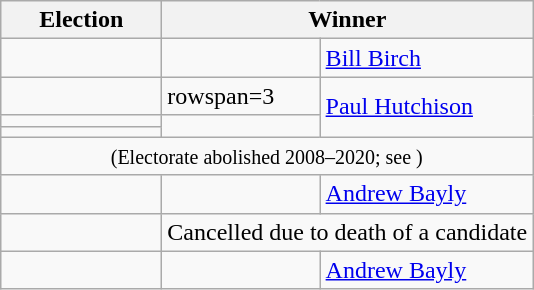<table class=wikitable>
<tr>
<th width=100>Election</th>
<th width=175 colspan=2>Winner</th>
</tr>
<tr>
<td></td>
<td></td>
<td><a href='#'>Bill Birch</a></td>
</tr>
<tr>
<td></td>
<td>rowspan=3 </td>
<td rowspan=3><a href='#'>Paul Hutchison</a></td>
</tr>
<tr>
<td></td>
</tr>
<tr>
<td></td>
</tr>
<tr>
<td colspan=3 align=center><small>(Electorate abolished 2008–2020; see )</small></td>
</tr>
<tr>
<td></td>
<td></td>
<td><a href='#'>Andrew Bayly</a></td>
</tr>
<tr>
<td></td>
<td colspan=2>Cancelled due to death of a candidate</td>
</tr>
<tr>
<td></td>
<td></td>
<td><a href='#'>Andrew Bayly</a></td>
</tr>
</table>
